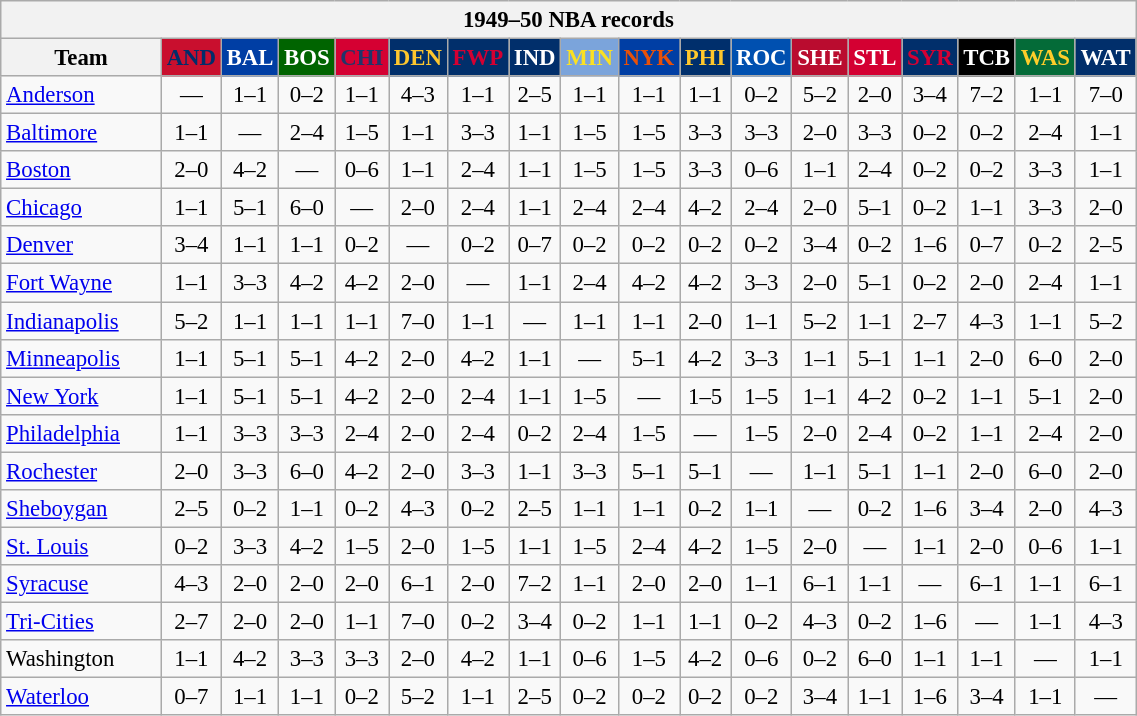<table class="wikitable" style="font-size:95%; text-align:center">
<tr>
<th colspan=18>1949–50 NBA records</th>
</tr>
<tr>
<th width=100>Team</th>
<th style="background:#C90F2E;color:#012D6A;width=35">AND</th>
<th style="background:#003EA4;color:#FFFFFF;width=35">BAL</th>
<th style="background:#006400;color:#FFFFFF;width=35">BOS</th>
<th style="background:#D50032;color:#22356A;width=35">CHI</th>
<th style="background:#012F6B;color:#FEC72E;width=35">DEN</th>
<th style="background:#012F6B;color:#D40032;width=35">FWP</th>
<th style="background:#012F6B;color:#FFFFFF;width=35">IND</th>
<th style="background:#7BA4DB;color:#FBE122;width=35">MIN</th>
<th style="background:#003EA4;color:#E85109;width=35">NYK</th>
<th style="background:#002F6C;color:#FFC72C;width=35">PHI</th>
<th style="background:#0050B0;color:#FFFFFF;width=35">ROC</th>
<th style="background:#BA0C2F;color:#FFFFFF;width=35">SHE</th>
<th style="background:#D40032;color:#FFFFFF;width=35">STL</th>
<th style="background:#012F6B;color:#D50033;width=35">SYR</th>
<th style="background:#000000;color:#FFFFFF;width=35">TCB</th>
<th style="background:#046B38;color:#FECD2A;width=35">WAS</th>
<th style="background:#012F6B;color:#FFFFFF;width=35">WAT</th>
</tr>
<tr>
<td style="text-align:left;"><a href='#'>Anderson</a></td>
<td>—</td>
<td>1–1</td>
<td>0–2</td>
<td>1–1</td>
<td>4–3</td>
<td>1–1</td>
<td>2–5</td>
<td>1–1</td>
<td>1–1</td>
<td>1–1</td>
<td>0–2</td>
<td>5–2</td>
<td>2–0</td>
<td>3–4</td>
<td>7–2</td>
<td>1–1</td>
<td>7–0</td>
</tr>
<tr>
<td style="text-align:left;"><a href='#'>Baltimore</a></td>
<td>1–1</td>
<td>—</td>
<td>2–4</td>
<td>1–5</td>
<td>1–1</td>
<td>3–3</td>
<td>1–1</td>
<td>1–5</td>
<td>1–5</td>
<td>3–3</td>
<td>3–3</td>
<td>2–0</td>
<td>3–3</td>
<td>0–2</td>
<td>0–2</td>
<td>2–4</td>
<td>1–1</td>
</tr>
<tr>
<td style="text-align:left;"><a href='#'>Boston</a></td>
<td>2–0</td>
<td>4–2</td>
<td>—</td>
<td>0–6</td>
<td>1–1</td>
<td>2–4</td>
<td>1–1</td>
<td>1–5</td>
<td>1–5</td>
<td>3–3</td>
<td>0–6</td>
<td>1–1</td>
<td>2–4</td>
<td>0–2</td>
<td>0–2</td>
<td>3–3</td>
<td>1–1</td>
</tr>
<tr>
<td style="text-align:left;"><a href='#'>Chicago</a></td>
<td>1–1</td>
<td>5–1</td>
<td>6–0</td>
<td>—</td>
<td>2–0</td>
<td>2–4</td>
<td>1–1</td>
<td>2–4</td>
<td>2–4</td>
<td>4–2</td>
<td>2–4</td>
<td>2–0</td>
<td>5–1</td>
<td>0–2</td>
<td>1–1</td>
<td>3–3</td>
<td>2–0</td>
</tr>
<tr>
<td style="text-align:left;"><a href='#'>Denver</a></td>
<td>3–4</td>
<td>1–1</td>
<td>1–1</td>
<td>0–2</td>
<td>—</td>
<td>0–2</td>
<td>0–7</td>
<td>0–2</td>
<td>0–2</td>
<td>0–2</td>
<td>0–2</td>
<td>3–4</td>
<td>0–2</td>
<td>1–6</td>
<td>0–7</td>
<td>0–2</td>
<td>2–5</td>
</tr>
<tr>
<td style="text-align:left;"><a href='#'>Fort Wayne</a></td>
<td>1–1</td>
<td>3–3</td>
<td>4–2</td>
<td>4–2</td>
<td>2–0</td>
<td>—</td>
<td>1–1</td>
<td>2–4</td>
<td>4–2</td>
<td>4–2</td>
<td>3–3</td>
<td>2–0</td>
<td>5–1</td>
<td>0–2</td>
<td>2–0</td>
<td>2–4</td>
<td>1–1</td>
</tr>
<tr>
<td style="text-align:left;"><a href='#'>Indianapolis</a></td>
<td>5–2</td>
<td>1–1</td>
<td>1–1</td>
<td>1–1</td>
<td>7–0</td>
<td>1–1</td>
<td>—</td>
<td>1–1</td>
<td>1–1</td>
<td>2–0</td>
<td>1–1</td>
<td>5–2</td>
<td>1–1</td>
<td>2–7</td>
<td>4–3</td>
<td>1–1</td>
<td>5–2</td>
</tr>
<tr>
<td style="text-align:left;"><a href='#'>Minneapolis</a></td>
<td>1–1</td>
<td>5–1</td>
<td>5–1</td>
<td>4–2</td>
<td>2–0</td>
<td>4–2</td>
<td>1–1</td>
<td>—</td>
<td>5–1</td>
<td>4–2</td>
<td>3–3</td>
<td>1–1</td>
<td>5–1</td>
<td>1–1</td>
<td>2–0</td>
<td>6–0</td>
<td>2–0</td>
</tr>
<tr>
<td style="text-align:left;"><a href='#'>New York</a></td>
<td>1–1</td>
<td>5–1</td>
<td>5–1</td>
<td>4–2</td>
<td>2–0</td>
<td>2–4</td>
<td>1–1</td>
<td>1–5</td>
<td>—</td>
<td>1–5</td>
<td>1–5</td>
<td>1–1</td>
<td>4–2</td>
<td>0–2</td>
<td>1–1</td>
<td>5–1</td>
<td>2–0</td>
</tr>
<tr>
<td style="text-align:left;"><a href='#'>Philadelphia</a></td>
<td>1–1</td>
<td>3–3</td>
<td>3–3</td>
<td>2–4</td>
<td>2–0</td>
<td>2–4</td>
<td>0–2</td>
<td>2–4</td>
<td>1–5</td>
<td>—</td>
<td>1–5</td>
<td>2–0</td>
<td>2–4</td>
<td>0–2</td>
<td>1–1</td>
<td>2–4</td>
<td>2–0</td>
</tr>
<tr>
<td style="text-align:left;"><a href='#'>Rochester</a></td>
<td>2–0</td>
<td>3–3</td>
<td>6–0</td>
<td>4–2</td>
<td>2–0</td>
<td>3–3</td>
<td>1–1</td>
<td>3–3</td>
<td>5–1</td>
<td>5–1</td>
<td>—</td>
<td>1–1</td>
<td>5–1</td>
<td>1–1</td>
<td>2–0</td>
<td>6–0</td>
<td>2–0</td>
</tr>
<tr>
<td style="text-align:left;"><a href='#'>Sheboygan</a></td>
<td>2–5</td>
<td>0–2</td>
<td>1–1</td>
<td>0–2</td>
<td>4–3</td>
<td>0–2</td>
<td>2–5</td>
<td>1–1</td>
<td>1–1</td>
<td>0–2</td>
<td>1–1</td>
<td>—</td>
<td>0–2</td>
<td>1–6</td>
<td>3–4</td>
<td>2–0</td>
<td>4–3</td>
</tr>
<tr>
<td style="text-align:left;"><a href='#'>St. Louis</a></td>
<td>0–2</td>
<td>3–3</td>
<td>4–2</td>
<td>1–5</td>
<td>2–0</td>
<td>1–5</td>
<td>1–1</td>
<td>1–5</td>
<td>2–4</td>
<td>4–2</td>
<td>1–5</td>
<td>2–0</td>
<td>—</td>
<td>1–1</td>
<td>2–0</td>
<td>0–6</td>
<td>1–1</td>
</tr>
<tr>
<td style="text-align:left;"><a href='#'>Syracuse</a></td>
<td>4–3</td>
<td>2–0</td>
<td>2–0</td>
<td>2–0</td>
<td>6–1</td>
<td>2–0</td>
<td>7–2</td>
<td>1–1</td>
<td>2–0</td>
<td>2–0</td>
<td>1–1</td>
<td>6–1</td>
<td>1–1</td>
<td>—</td>
<td>6–1</td>
<td>1–1</td>
<td>6–1</td>
</tr>
<tr>
<td style="text-align:left;"><a href='#'>Tri-Cities</a></td>
<td>2–7</td>
<td>2–0</td>
<td>2–0</td>
<td>1–1</td>
<td>7–0</td>
<td>0–2</td>
<td>3–4</td>
<td>0–2</td>
<td>1–1</td>
<td>1–1</td>
<td>0–2</td>
<td>4–3</td>
<td>0–2</td>
<td>1–6</td>
<td>—</td>
<td>1–1</td>
<td>4–3</td>
</tr>
<tr>
<td style="text-align:left;">Washington</td>
<td>1–1</td>
<td>4–2</td>
<td>3–3</td>
<td>3–3</td>
<td>2–0</td>
<td>4–2</td>
<td>1–1</td>
<td>0–6</td>
<td>1–5</td>
<td>4–2</td>
<td>0–6</td>
<td>0–2</td>
<td>6–0</td>
<td>1–1</td>
<td>1–1</td>
<td>—</td>
<td>1–1</td>
</tr>
<tr>
<td style="text-align:left;"><a href='#'>Waterloo</a></td>
<td>0–7</td>
<td>1–1</td>
<td>1–1</td>
<td>0–2</td>
<td>5–2</td>
<td>1–1</td>
<td>2–5</td>
<td>0–2</td>
<td>0–2</td>
<td>0–2</td>
<td>0–2</td>
<td>3–4</td>
<td>1–1</td>
<td>1–6</td>
<td>3–4</td>
<td>1–1</td>
<td>—</td>
</tr>
</table>
